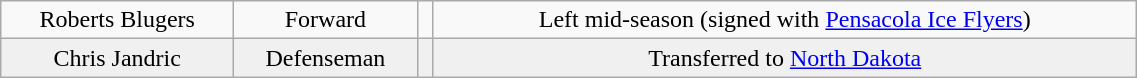<table class="wikitable" width="60%">
<tr align="center" bgcolor="">
<td>Roberts Blugers</td>
<td>Forward</td>
<td></td>
<td>Left mid-season (signed with <a href='#'>Pensacola Ice Flyers</a>)</td>
</tr>
<tr align="center" bgcolor="f0f0f0">
<td>Chris Jandric</td>
<td>Defenseman</td>
<td></td>
<td>Transferred to <a href='#'>North Dakota</a></td>
</tr>
</table>
